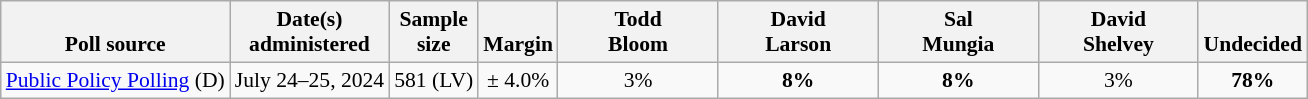<table class="wikitable" style="font-size:90%;text-align:center;">
<tr valign=bottom>
<th>Poll source</th>
<th>Date(s)<br>administered</th>
<th>Sample<br>size</th>
<th>Margin<br></th>
<th style="width:100px;">Todd<br>Bloom</th>
<th style="width:100px;">David<br>Larson</th>
<th style="width:100px;">Sal<br>Mungia</th>
<th style="width:100px;">David<br>Shelvey</th>
<th>Undecided</th>
</tr>
<tr>
<td style="text-align:left;"><a href='#'>Public Policy Polling</a> (D)</td>
<td>July 24–25, 2024</td>
<td>581 (LV)</td>
<td>± 4.0%</td>
<td>3%</td>
<td><strong>8%</strong></td>
<td><strong>8%</strong></td>
<td>3%</td>
<td><strong>78%</strong></td>
</tr>
</table>
